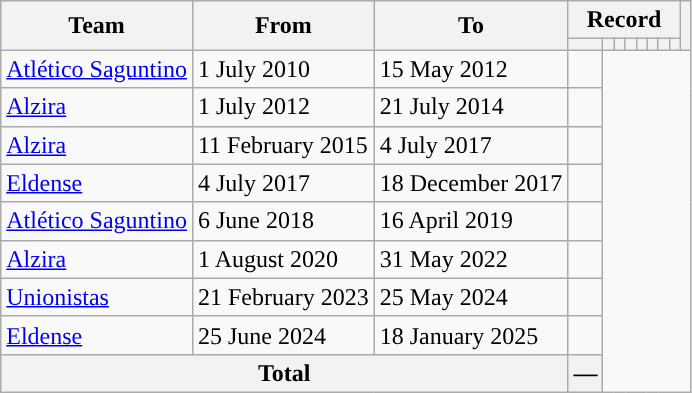<table class="wikitable" style="text-align:center">
<tr>
<th rowspan="2">Team</th>
<th rowspan="2">From</th>
<th rowspan="2">To</th>
<th colspan="8">Record</th>
<th rowspan=2></th>
</tr>
<tr>
<th></th>
<th></th>
<th></th>
<th></th>
<th></th>
<th></th>
<th></th>
<th></th>
</tr>
<tr>
<td align="left"><a href='#'>Atlético Saguntino</a></td>
<td align="left">1 July 2010</td>
<td align="left">15 May 2012<br></td>
<td></td>
</tr>
<tr>
<td align="left"><a href='#'>Alzira</a></td>
<td align="left">1 July 2012</td>
<td align="left">21 July 2014<br></td>
<td></td>
</tr>
<tr>
<td align="left"><a href='#'>Alzira</a></td>
<td align="left">11 February 2015</td>
<td align="left">4 July 2017<br></td>
<td></td>
</tr>
<tr>
<td align="left"><a href='#'>Eldense</a></td>
<td align="left">4 July 2017</td>
<td align="left">18 December 2017<br></td>
<td></td>
</tr>
<tr>
<td align="left"><a href='#'>Atlético Saguntino</a></td>
<td align="left">6 June 2018</td>
<td align="left">16 April 2019<br></td>
<td></td>
</tr>
<tr>
<td align="left"><a href='#'>Alzira</a></td>
<td align="left">1 August 2020</td>
<td align="left">31 May 2022<br></td>
<td></td>
</tr>
<tr>
<td align="left"><a href='#'>Unionistas</a></td>
<td align="left">21 February 2023</td>
<td align="left">25 May 2024<br></td>
<td></td>
</tr>
<tr>
<td align="left"><a href='#'>Eldense</a></td>
<td align="left">25 June 2024</td>
<td align="left">18 January 2025<br></td>
<td></td>
</tr>
<tr>
<th colspan="3">Total<br></th>
<th>—</th>
</tr>
</table>
